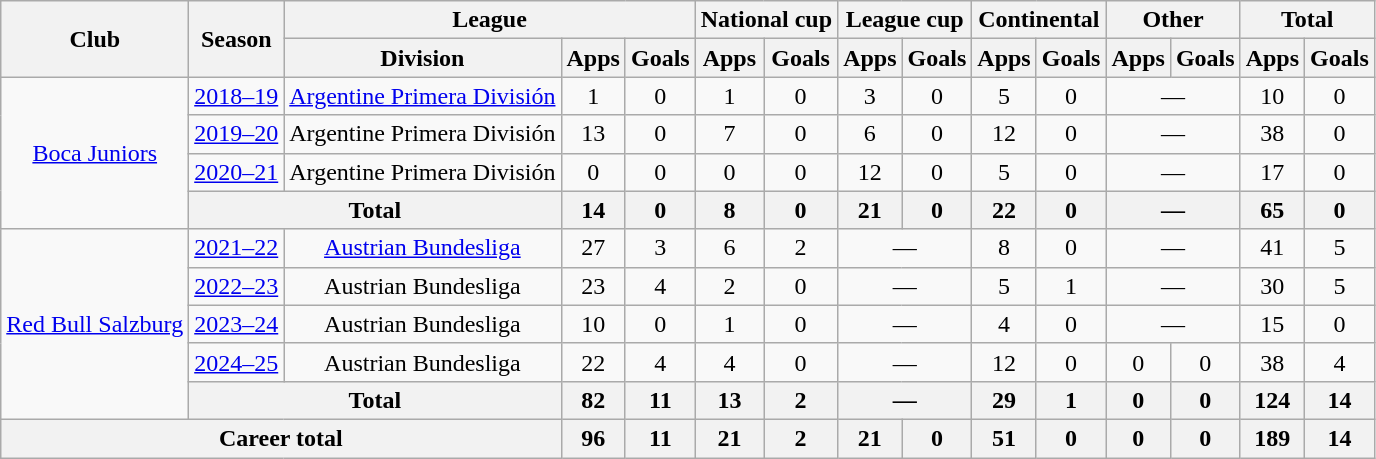<table class="wikitable" style="text-align:center">
<tr>
<th rowspan="2">Club</th>
<th rowspan="2">Season</th>
<th colspan="3">League</th>
<th colspan="2">National cup</th>
<th colspan="2">League cup</th>
<th colspan="2">Continental</th>
<th colspan="2">Other</th>
<th colspan="2">Total</th>
</tr>
<tr>
<th>Division</th>
<th>Apps</th>
<th>Goals</th>
<th>Apps</th>
<th>Goals</th>
<th>Apps</th>
<th>Goals</th>
<th>Apps</th>
<th>Goals</th>
<th>Apps</th>
<th>Goals</th>
<th>Apps</th>
<th>Goals</th>
</tr>
<tr>
<td rowspan="4"><a href='#'>Boca Juniors</a></td>
<td><a href='#'>2018–19</a></td>
<td><a href='#'>Argentine Primera División</a></td>
<td>1</td>
<td>0</td>
<td>1</td>
<td>0</td>
<td>3</td>
<td>0</td>
<td>5</td>
<td>0</td>
<td colspan="2">—</td>
<td>10</td>
<td>0</td>
</tr>
<tr>
<td><a href='#'>2019–20</a></td>
<td>Argentine Primera División</td>
<td>13</td>
<td>0</td>
<td>7</td>
<td>0</td>
<td>6</td>
<td>0</td>
<td>12</td>
<td>0</td>
<td colspan="2">—</td>
<td>38</td>
<td>0</td>
</tr>
<tr>
<td><a href='#'>2020–21</a></td>
<td>Argentine Primera División</td>
<td>0</td>
<td>0</td>
<td>0</td>
<td>0</td>
<td>12</td>
<td>0</td>
<td>5</td>
<td>0</td>
<td colspan="2">—</td>
<td>17</td>
<td>0</td>
</tr>
<tr>
<th colspan="2">Total</th>
<th>14</th>
<th>0</th>
<th>8</th>
<th>0</th>
<th>21</th>
<th>0</th>
<th>22</th>
<th>0</th>
<th colspan="2">—</th>
<th>65</th>
<th>0</th>
</tr>
<tr>
<td rowspan="5"><a href='#'>Red Bull Salzburg</a></td>
<td><a href='#'>2021–22</a></td>
<td><a href='#'>Austrian Bundesliga</a></td>
<td>27</td>
<td>3</td>
<td>6</td>
<td>2</td>
<td colspan="2">—</td>
<td>8</td>
<td>0</td>
<td colspan="2">—</td>
<td>41</td>
<td>5</td>
</tr>
<tr>
<td><a href='#'>2022–23</a></td>
<td>Austrian Bundesliga</td>
<td>23</td>
<td>4</td>
<td>2</td>
<td>0</td>
<td colspan="2">—</td>
<td>5</td>
<td>1</td>
<td colspan="2">—</td>
<td>30</td>
<td>5</td>
</tr>
<tr>
<td><a href='#'>2023–24</a></td>
<td>Austrian Bundesliga</td>
<td>10</td>
<td>0</td>
<td>1</td>
<td>0</td>
<td colspan="2">—</td>
<td>4</td>
<td>0</td>
<td colspan="2">—</td>
<td>15</td>
<td>0</td>
</tr>
<tr>
<td><a href='#'>2024–25</a></td>
<td>Austrian Bundesliga</td>
<td>22</td>
<td>4</td>
<td>4</td>
<td>0</td>
<td colspan="2">—</td>
<td>12</td>
<td>0</td>
<td>0</td>
<td>0</td>
<td>38</td>
<td>4</td>
</tr>
<tr>
<th colspan="2">Total</th>
<th>82</th>
<th>11</th>
<th>13</th>
<th>2</th>
<th colspan="2">—</th>
<th>29</th>
<th>1</th>
<th>0</th>
<th>0</th>
<th>124</th>
<th>14</th>
</tr>
<tr>
<th colspan="3">Career total</th>
<th>96</th>
<th>11</th>
<th>21</th>
<th>2</th>
<th>21</th>
<th>0</th>
<th>51</th>
<th>0</th>
<th>0</th>
<th>0</th>
<th>189</th>
<th>14</th>
</tr>
</table>
